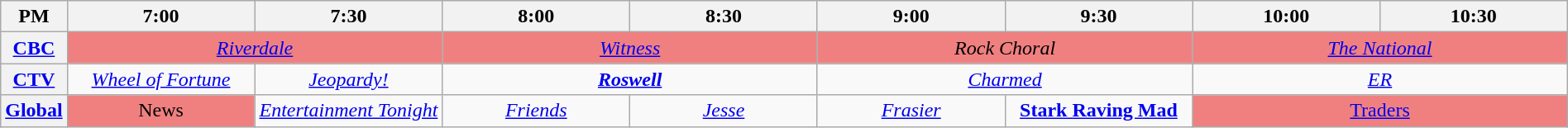<table class="wikitable" width="100%">
<tr>
<th width="4%">PM</th>
<th width="12%">7:00</th>
<th width="12%">7:30</th>
<th width="12%">8:00</th>
<th width="12%">8:30</th>
<th width="12%">9:00</th>
<th width="12%">9:30</th>
<th width="12%">10:00</th>
<th width="12%">10:30</th>
</tr>
<tr align="center">
<th><a href='#'>CBC</a></th>
<td colspan="2" align="center" bgcolor="#F08080"><em><a href='#'>Riverdale</a></em></td>
<td colspan="2" align="center" bgcolor="#F08080"><em><a href='#'>Witness</a></em></td>
<td colspan="2" align="center" bgcolor="#F08080"><em>Rock Choral</em></td>
<td colspan="2" align="center" bgcolor="#F08080"><em><a href='#'>The National</a></em></td>
</tr>
<tr align="center">
<th><a href='#'>CTV</a></th>
<td colspan="1" align="center"><em><a href='#'>Wheel of Fortune</a></em></td>
<td colspan="1" align="center"><em><a href='#'>Jeopardy!</a></em></td>
<td colspan="2" align="center"><em><a href='#'><strong>Roswell</strong></a></em></td>
<td colspan="2" align="center"><em><a href='#'>Charmed</a></em></td>
<td colspan="2" align="center"><em><a href='#'>ER</a></em></td>
</tr>
<tr align="center">
<th><a href='#'>Global</a></th>
<td colspan="1" align="center" bgcolor="#F08080">News</td>
<td colspan="1" align="center"><em><a href='#'>Entertainment Tonight</a></em></td>
<td colspan="1" align="center"><em><a href='#'>Friends</a></em></td>
<td colspan="1" align="center"><a href='#'><em>Jesse</em></a></td>
<td colspan="1" align="center"><em><a href='#'>Frasier</a></em></td>
<td colspan="1" align="center"><strong><a href='#'>Stark Raving Mad</a></strong></td>
<td colspan="2" align="center" bgcolor="#F08080"><a href='#'>Traders</a></td>
</tr>
</table>
